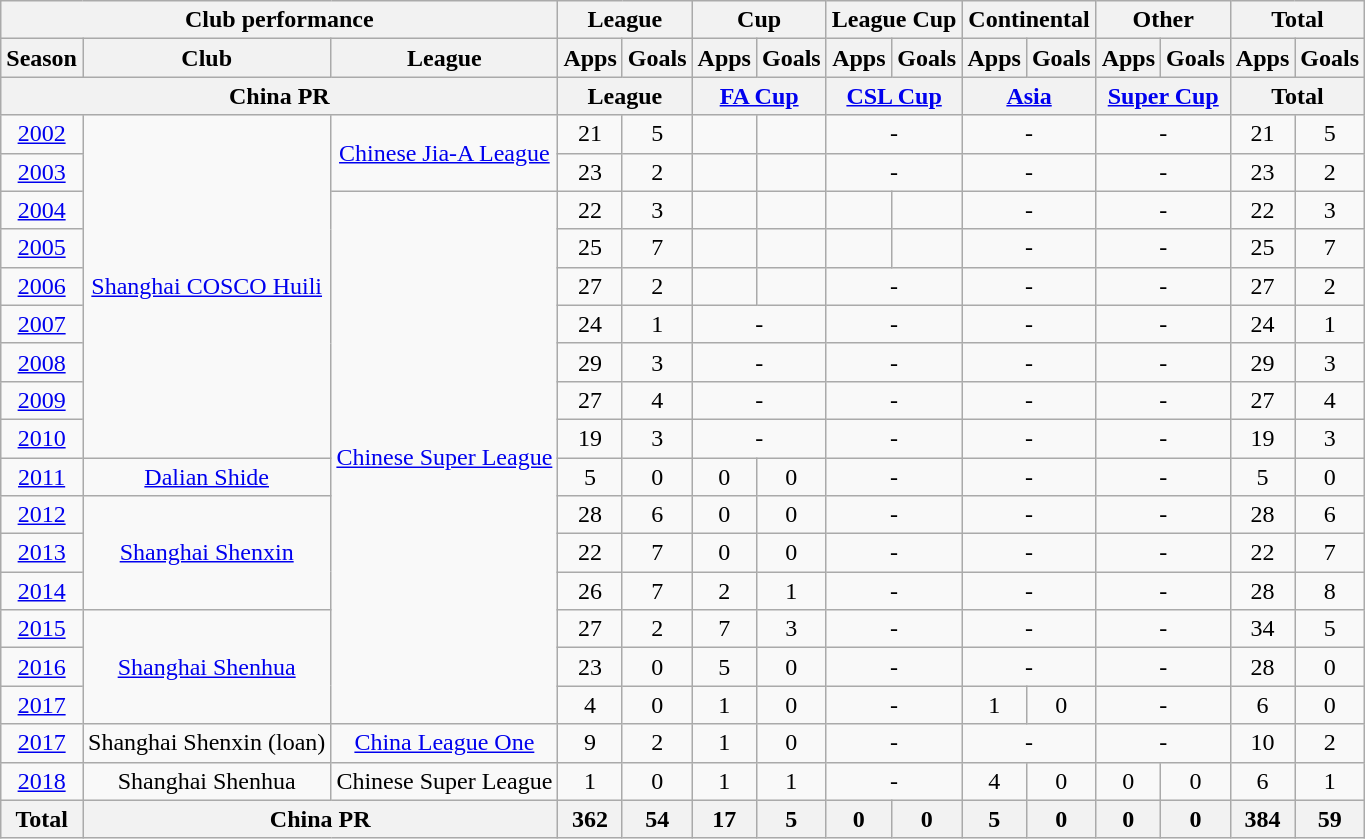<table class="wikitable" style="text-align:center">
<tr>
<th colspan=3>Club performance</th>
<th colspan=2>League</th>
<th colspan=2>Cup</th>
<th colspan=2>League Cup</th>
<th colspan=2>Continental</th>
<th colspan=2>Other</th>
<th colspan=2>Total</th>
</tr>
<tr>
<th>Season</th>
<th>Club</th>
<th>League</th>
<th>Apps</th>
<th>Goals</th>
<th>Apps</th>
<th>Goals</th>
<th>Apps</th>
<th>Goals</th>
<th>Apps</th>
<th>Goals</th>
<th>Apps</th>
<th>Goals</th>
<th>Apps</th>
<th>Goals</th>
</tr>
<tr>
<th colspan=3>China PR</th>
<th colspan=2>League</th>
<th colspan=2><a href='#'>FA Cup</a></th>
<th colspan=2><a href='#'>CSL Cup</a></th>
<th colspan=2><a href='#'>Asia</a></th>
<th colspan=2><a href='#'>Super Cup</a></th>
<th colspan=2>Total</th>
</tr>
<tr>
<td><a href='#'>2002</a></td>
<td rowspan="9"><a href='#'>Shanghai COSCO Huili</a></td>
<td rowspan="2"><a href='#'>Chinese Jia-A League</a></td>
<td>21</td>
<td>5</td>
<td></td>
<td></td>
<td colspan="2">-</td>
<td colspan="2">-</td>
<td colspan="2">-</td>
<td>21</td>
<td>5</td>
</tr>
<tr>
<td><a href='#'>2003</a></td>
<td>23</td>
<td>2</td>
<td></td>
<td></td>
<td colspan="2">-</td>
<td colspan="2">-</td>
<td colspan="2">-</td>
<td>23</td>
<td>2</td>
</tr>
<tr>
<td><a href='#'>2004</a></td>
<td rowspan="14"><a href='#'>Chinese Super League</a></td>
<td>22</td>
<td>3</td>
<td></td>
<td></td>
<td></td>
<td></td>
<td colspan="2">-</td>
<td colspan="2">-</td>
<td>22</td>
<td>3</td>
</tr>
<tr>
<td><a href='#'>2005</a></td>
<td>25</td>
<td>7</td>
<td></td>
<td></td>
<td></td>
<td></td>
<td colspan="2">-</td>
<td colspan="2">-</td>
<td>25</td>
<td>7</td>
</tr>
<tr>
<td><a href='#'>2006</a></td>
<td>27</td>
<td>2</td>
<td></td>
<td></td>
<td colspan="2">-</td>
<td colspan="2">-</td>
<td colspan="2">-</td>
<td>27</td>
<td>2</td>
</tr>
<tr>
<td><a href='#'>2007</a></td>
<td>24</td>
<td>1</td>
<td colspan="2">-</td>
<td colspan="2">-</td>
<td colspan="2">-</td>
<td colspan="2">-</td>
<td>24</td>
<td>1</td>
</tr>
<tr>
<td><a href='#'>2008</a></td>
<td>29</td>
<td>3</td>
<td colspan="2">-</td>
<td colspan="2">-</td>
<td colspan="2">-</td>
<td colspan="2">-</td>
<td>29</td>
<td>3</td>
</tr>
<tr>
<td><a href='#'>2009</a></td>
<td>27</td>
<td>4</td>
<td colspan="2">-</td>
<td colspan="2">-</td>
<td colspan="2">-</td>
<td colspan="2">-</td>
<td>27</td>
<td>4</td>
</tr>
<tr>
<td><a href='#'>2010</a></td>
<td>19</td>
<td>3</td>
<td colspan="2">-</td>
<td colspan="2">-</td>
<td colspan="2">-</td>
<td colspan="2">-</td>
<td>19</td>
<td>3</td>
</tr>
<tr>
<td><a href='#'>2011</a></td>
<td><a href='#'>Dalian Shide</a></td>
<td>5</td>
<td>0</td>
<td>0</td>
<td>0</td>
<td colspan="2">-</td>
<td colspan="2">-</td>
<td colspan="2">-</td>
<td>5</td>
<td>0</td>
</tr>
<tr>
<td><a href='#'>2012</a></td>
<td rowspan="3"><a href='#'>Shanghai Shenxin</a></td>
<td>28</td>
<td>6</td>
<td>0</td>
<td>0</td>
<td colspan="2">-</td>
<td colspan="2">-</td>
<td colspan="2">-</td>
<td>28</td>
<td>6</td>
</tr>
<tr>
<td><a href='#'>2013</a></td>
<td>22</td>
<td>7</td>
<td>0</td>
<td>0</td>
<td colspan="2">-</td>
<td colspan="2">-</td>
<td colspan="2">-</td>
<td>22</td>
<td>7</td>
</tr>
<tr>
<td><a href='#'>2014</a></td>
<td>26</td>
<td>7</td>
<td>2</td>
<td>1</td>
<td colspan="2">-</td>
<td colspan="2">-</td>
<td colspan="2">-</td>
<td>28</td>
<td>8</td>
</tr>
<tr>
<td><a href='#'>2015</a></td>
<td rowspan="3"><a href='#'>Shanghai Shenhua</a></td>
<td>27</td>
<td>2</td>
<td>7</td>
<td>3</td>
<td colspan="2">-</td>
<td colspan="2">-</td>
<td colspan="2">-</td>
<td>34</td>
<td>5</td>
</tr>
<tr>
<td><a href='#'>2016</a></td>
<td>23</td>
<td>0</td>
<td>5</td>
<td>0</td>
<td colspan="2">-</td>
<td colspan="2">-</td>
<td colspan="2">-</td>
<td>28</td>
<td>0</td>
</tr>
<tr>
<td><a href='#'>2017</a></td>
<td>4</td>
<td>0</td>
<td>1</td>
<td>0</td>
<td colspan="2">-</td>
<td>1</td>
<td>0</td>
<td colspan="2">-</td>
<td>6</td>
<td>0</td>
</tr>
<tr>
<td><a href='#'>2017</a></td>
<td>Shanghai Shenxin (loan)</td>
<td><a href='#'>China League One</a></td>
<td>9</td>
<td>2</td>
<td>1</td>
<td>0</td>
<td colspan="2">-</td>
<td colspan="2">-</td>
<td colspan="2">-</td>
<td>10</td>
<td>2</td>
</tr>
<tr>
<td><a href='#'>2018</a></td>
<td>Shanghai Shenhua</td>
<td>Chinese Super League</td>
<td>1</td>
<td>0</td>
<td>1</td>
<td>1</td>
<td colspan="2">-</td>
<td>4</td>
<td>0</td>
<td>0</td>
<td>0</td>
<td>6</td>
<td>1</td>
</tr>
<tr>
<th rowspan=3>Total</th>
<th colspan=2>China PR</th>
<th>362</th>
<th>54</th>
<th>17</th>
<th>5</th>
<th>0</th>
<th>0</th>
<th>5</th>
<th>0</th>
<th>0</th>
<th>0</th>
<th>384</th>
<th>59</th>
</tr>
</table>
